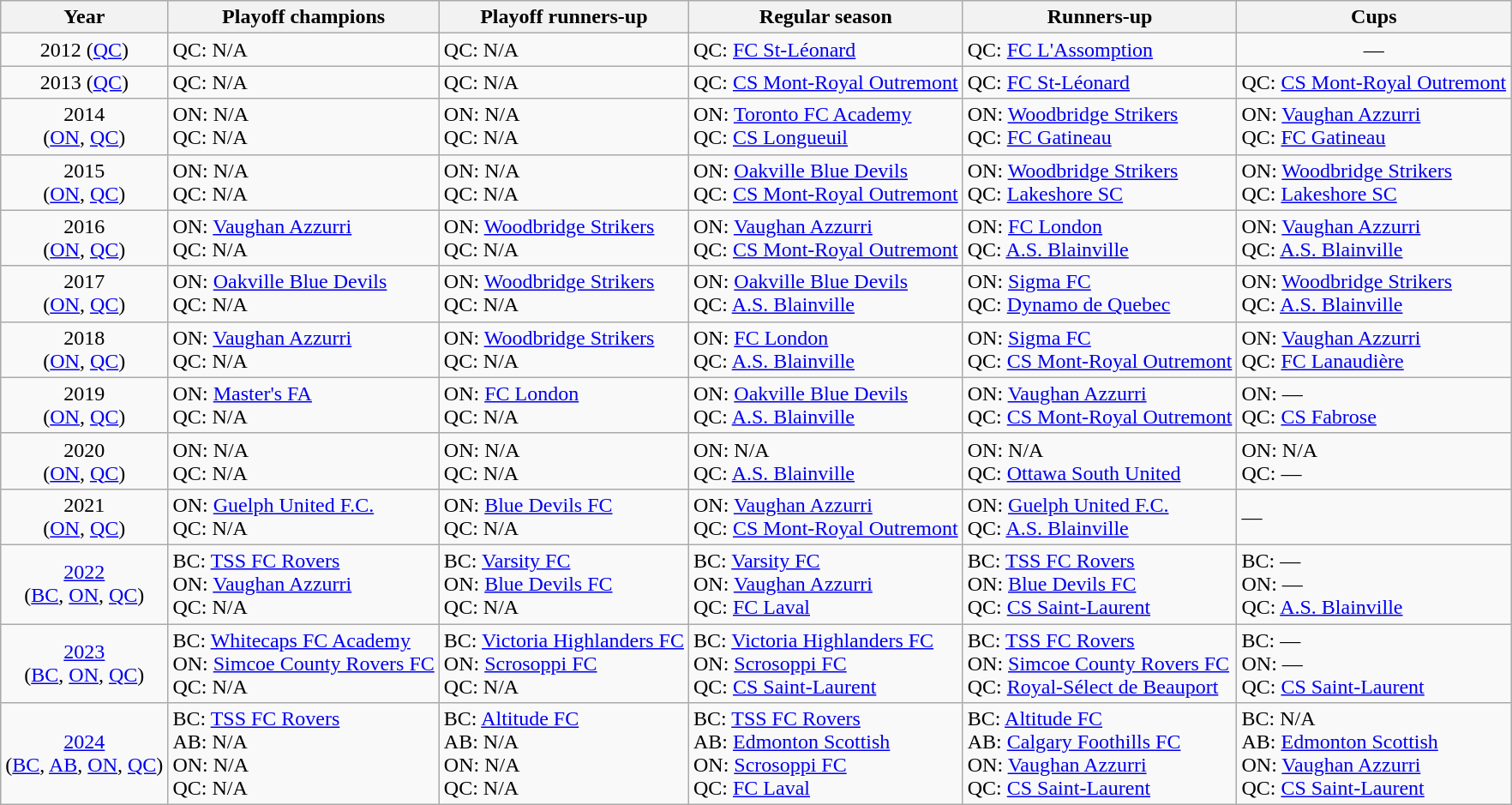<table class="wikitable">
<tr>
<th>Year</th>
<th>Playoff champions</th>
<th>Playoff runners-up</th>
<th>Regular season</th>
<th>Runners-up</th>
<th>Cups</th>
</tr>
<tr>
<td align=center>2012 (<a href='#'>QC</a>)</td>
<td>QC: N/A</td>
<td>QC: N/A</td>
<td>QC: <a href='#'>FC St-Léonard</a></td>
<td>QC: <a href='#'>FC L'Assomption</a></td>
<td style="text-align: center;">—</td>
</tr>
<tr>
<td align=center>2013 (<a href='#'>QC</a>)</td>
<td>QC: N/A</td>
<td>QC: N/A</td>
<td>QC: <a href='#'>CS Mont-Royal Outremont</a></td>
<td>QC: <a href='#'>FC St-Léonard</a></td>
<td>QC: <a href='#'>CS Mont-Royal Outremont</a></td>
</tr>
<tr>
<td align=center>2014<br>(<a href='#'>ON</a>, <a href='#'>QC</a>)</td>
<td>ON: N/A<br>QC: N/A</td>
<td>ON: N/A<br>QC: N/A</td>
<td>ON: <a href='#'>Toronto FC Academy</a><br>QC: <a href='#'>CS Longueuil</a></td>
<td>ON: <a href='#'>Woodbridge Strikers</a><br>QC: <a href='#'>FC Gatineau</a></td>
<td>ON: <a href='#'>Vaughan Azzurri</a><br>QC: <a href='#'>FC Gatineau</a></td>
</tr>
<tr>
<td align=center>2015<br>(<a href='#'>ON</a>, <a href='#'>QC</a>)</td>
<td>ON: N/A<br>QC: N/A</td>
<td>ON: N/A<br>QC: N/A</td>
<td>ON: <a href='#'>Oakville Blue Devils</a><br>QC: <a href='#'>CS Mont-Royal Outremont</a></td>
<td>ON: <a href='#'>Woodbridge Strikers</a><br>QC: <a href='#'>Lakeshore SC</a></td>
<td>ON: <a href='#'>Woodbridge Strikers</a><br>QC: <a href='#'>Lakeshore SC</a></td>
</tr>
<tr>
<td align=center>2016<br>(<a href='#'>ON</a>, <a href='#'>QC</a>)</td>
<td>ON: <a href='#'>Vaughan Azzurri</a><br>QC: N/A</td>
<td>ON: <a href='#'>Woodbridge Strikers</a><br>QC: N/A</td>
<td>ON: <a href='#'>Vaughan Azzurri</a><br>QC: <a href='#'>CS Mont-Royal Outremont</a></td>
<td>ON: <a href='#'>FC London</a><br>QC: <a href='#'>A.S. Blainville</a></td>
<td>ON: <a href='#'>Vaughan Azzurri</a><br>QC: <a href='#'>A.S. Blainville</a></td>
</tr>
<tr>
<td align=center>2017<br>(<a href='#'>ON</a>, <a href='#'>QC</a>)</td>
<td>ON: <a href='#'>Oakville Blue Devils</a><br>QC: N/A</td>
<td>ON: <a href='#'>Woodbridge Strikers</a><br>QC: N/A</td>
<td>ON: <a href='#'>Oakville Blue Devils</a><br>QC: <a href='#'>A.S. Blainville</a></td>
<td>ON: <a href='#'>Sigma FC</a><br>QC: <a href='#'>Dynamo de Quebec</a></td>
<td>ON: <a href='#'>Woodbridge Strikers</a><br>QC: <a href='#'>A.S. Blainville</a></td>
</tr>
<tr>
<td align=center>2018<br>(<a href='#'>ON</a>, <a href='#'>QC</a>)</td>
<td>ON: <a href='#'>Vaughan Azzurri</a><br>QC: N/A</td>
<td>ON: <a href='#'>Woodbridge Strikers</a><br>QC: N/A</td>
<td>ON: <a href='#'>FC London</a><br>QC: <a href='#'>A.S. Blainville</a></td>
<td>ON: <a href='#'>Sigma FC</a><br>QC: <a href='#'>CS Mont-Royal Outremont</a></td>
<td>ON: <a href='#'>Vaughan Azzurri</a><br>QC: <a href='#'>FC Lanaudière</a></td>
</tr>
<tr>
<td align=center>2019<br>(<a href='#'>ON</a>, <a href='#'>QC</a>)</td>
<td>ON: <a href='#'>Master's FA</a><br>QC: N/A</td>
<td>ON: <a href='#'>FC London</a><br>QC: N/A</td>
<td>ON: <a href='#'>Oakville Blue Devils</a><br>QC: <a href='#'>A.S. Blainville</a></td>
<td>ON: <a href='#'>Vaughan Azzurri</a><br>QC: <a href='#'>CS Mont-Royal Outremont</a></td>
<td>ON: —<br>QC: <a href='#'>CS Fabrose</a></td>
</tr>
<tr>
<td align=center>2020<br>(<a href='#'>ON</a>, <a href='#'>QC</a>)</td>
<td>ON: N/A<br>QC: N/A</td>
<td>ON: N/A<br>QC: N/A</td>
<td>ON: N/A<br>QC: <a href='#'>A.S. Blainville</a></td>
<td>ON: N/A<br>QC: <a href='#'>Ottawa South United</a></td>
<td>ON: N/A<br>QC: —</td>
</tr>
<tr>
<td align=center>2021<br>(<a href='#'>ON</a>, <a href='#'>QC</a>)</td>
<td>ON: <a href='#'>Guelph United F.C.</a><br>QC: N/A</td>
<td>ON: <a href='#'>Blue Devils FC</a><br>QC: N/A</td>
<td>ON: <a href='#'>Vaughan Azzurri</a><br>QC: <a href='#'>CS Mont-Royal Outremont</a></td>
<td>ON: <a href='#'>Guelph United F.C.</a><br>QC: <a href='#'>A.S. Blainville</a></td>
<td>—</td>
</tr>
<tr>
<td align=center><a href='#'>2022</a><br>(<a href='#'>BC</a>, <a href='#'>ON</a>, <a href='#'>QC</a>)</td>
<td>BC: <a href='#'>TSS FC Rovers</a><br>ON: <a href='#'>Vaughan Azzurri</a><br>QC: N/A</td>
<td>BC: <a href='#'>Varsity FC</a><br>ON: <a href='#'>Blue Devils FC</a><br>QC: N/A</td>
<td>BC: <a href='#'>Varsity FC</a><br>ON: <a href='#'>Vaughan Azzurri</a><br>QC: <a href='#'>FC Laval</a></td>
<td>BC: <a href='#'>TSS FC Rovers</a><br>ON: <a href='#'>Blue Devils FC</a><br>QC: <a href='#'>CS Saint-Laurent</a></td>
<td>BC: —<br>ON: —<br>QC: <a href='#'>A.S. Blainville</a></td>
</tr>
<tr>
<td align=center><a href='#'>2023</a><br>(<a href='#'>BC</a>, <a href='#'>ON</a>, <a href='#'>QC</a>)</td>
<td>BC: <a href='#'>Whitecaps FC Academy</a><br>ON: <a href='#'>Simcoe County Rovers FC</a><br>QC: N/A</td>
<td>BC: <a href='#'>Victoria Highlanders FC</a><br>ON: <a href='#'>Scrosoppi FC</a><br>QC: N/A</td>
<td>BC: <a href='#'>Victoria Highlanders FC</a><br>ON: <a href='#'>Scrosoppi FC</a><br>QC: <a href='#'>CS Saint-Laurent</a></td>
<td>BC: <a href='#'>TSS FC Rovers</a><br>ON: <a href='#'>Simcoe County Rovers FC</a><br>QC: <a href='#'>Royal-Sélect de Beauport</a></td>
<td>BC: —<br>ON: —<br>QC: <a href='#'>CS Saint-Laurent</a></td>
</tr>
<tr>
<td align=center><a href='#'>2024</a><br>(<a href='#'>BC</a>, <a href='#'>AB</a>, <a href='#'>ON</a>, <a href='#'>QC</a>)</td>
<td>BC: <a href='#'>TSS FC Rovers</a><br>AB: N/A<br>ON: N/A<br>QC: N/A</td>
<td>BC: <a href='#'>Altitude FC</a><br>AB: N/A<br>ON: N/A<br>QC: N/A</td>
<td>BC: <a href='#'>TSS FC Rovers</a><br>AB: <a href='#'>Edmonton Scottish</a><br>ON: <a href='#'>Scrosoppi FC</a><br>QC: <a href='#'>FC Laval</a></td>
<td>BC: <a href='#'>Altitude FC</a><br>AB: <a href='#'>Calgary Foothills FC</a><br>ON: <a href='#'>Vaughan Azzurri</a><br>QC: <a href='#'>CS Saint-Laurent</a></td>
<td>BC: N/A<br>AB: <a href='#'>Edmonton Scottish</a><br>ON: <a href='#'>Vaughan Azzurri</a><br>QC: <a href='#'>CS Saint-Laurent</a></td>
</tr>
</table>
